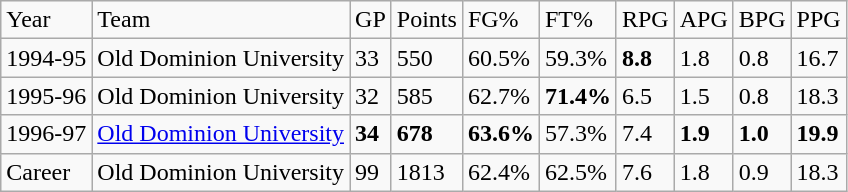<table class="wikitable">
<tr>
<td>Year</td>
<td>Team</td>
<td>GP</td>
<td>Points</td>
<td>FG%</td>
<td>FT%</td>
<td>RPG</td>
<td>APG</td>
<td>BPG</td>
<td>PPG</td>
</tr>
<tr>
<td>1994-95</td>
<td>Old Dominion University</td>
<td>33</td>
<td>550</td>
<td>60.5%</td>
<td>59.3%</td>
<td><strong>8.8</strong></td>
<td>1.8</td>
<td>0.8</td>
<td>16.7</td>
</tr>
<tr>
<td>1995-96</td>
<td>Old Dominion University</td>
<td>32</td>
<td>585</td>
<td>62.7%</td>
<td><strong>71.4%</strong></td>
<td>6.5</td>
<td>1.5</td>
<td>0.8</td>
<td>18.3</td>
</tr>
<tr>
<td>1996-97</td>
<td><a href='#'>Old Dominion University</a></td>
<td><strong>34</strong></td>
<td><strong>678</strong></td>
<td><strong>63.6%</strong></td>
<td>57.3%</td>
<td>7.4</td>
<td><strong>1.9</strong></td>
<td><strong>1.0</strong></td>
<td><strong>19.9</strong></td>
</tr>
<tr>
<td>Career</td>
<td>Old Dominion University</td>
<td>99</td>
<td>1813</td>
<td>62.4%</td>
<td>62.5%</td>
<td>7.6</td>
<td>1.8</td>
<td>0.9</td>
<td>18.3</td>
</tr>
</table>
